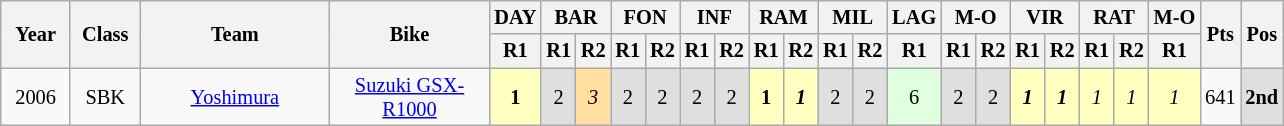<table class="wikitable" style="font-size: 85%; text-align: center">
<tr valign="top">
<th valign="middle" style="width: 40px;" rowspan=2]>Year</th>
<th valign="middle" style="width: 40px;" rowspan=2>Class</th>
<th valign="middle" style="width: 120px;" rowspan=2>Team</th>
<th valign="middle" style="width: 100px;" rowspan=2>Bike</th>
<th>DAY<br></th>
<th colspan=2>BAR<br></th>
<th colspan=2>FON<br></th>
<th colspan=2>INF<br></th>
<th colspan=2>RAM<br></th>
<th colspan=2>MIL<br></th>
<th>LAG<br></th>
<th colspan=2>M-O<br></th>
<th colspan=2>VIR<br></th>
<th colspan=2>RAT<br></th>
<th>M-O<br></th>
<th valign="middle" rowspan=2>Pts</th>
<th valign="middle" rowspan=2>Pos</th>
</tr>
<tr>
<th>R1</th>
<th>R1</th>
<th>R2</th>
<th>R1</th>
<th>R2</th>
<th>R1</th>
<th>R2</th>
<th>R1</th>
<th>R2</th>
<th>R1</th>
<th>R2</th>
<th>R1</th>
<th>R1</th>
<th>R2</th>
<th>R1</th>
<th>R2</th>
<th>R1</th>
<th>R2</th>
<th>R1</th>
</tr>
<tr>
<td>2006</td>
<td>SBK</td>
<td><a href='#'>Yoshimura</a></td>
<td><a href='#'>Suzuki GSX-R1000</a></td>
<td style="background:#ffffbf;"><strong>1</strong></td>
<td style="background:#dfdfdf;">2</td>
<td style="background:#ffdf9f;"><em>3</em></td>
<td style="background:#dfdfdf;">2</td>
<td style="background:#dfdfdf;">2</td>
<td style="background:#dfdfdf;">2</td>
<td style="background:#dfdfdf;">2</td>
<td style="background:#ffffbf;"><strong>1</strong></td>
<td style="background:#ffffbf;"><strong><em>1</em></strong></td>
<td style="background:#dfdfdf;">2</td>
<td style="background:#dfdfdf;">2</td>
<td style="background:#dfffdf;">6</td>
<td style="background:#dfdfdf;">2</td>
<td style="background:#dfdfdf;">2</td>
<td style="background:#ffffbf;"><strong><em>1</em></strong></td>
<td style="background:#ffffbf;"><strong><em>1</em></strong></td>
<td style="background:#ffffbf;"><em>1</em></td>
<td style="background:#ffffbf;"><em>1</em></td>
<td style="background:#ffffbf;"><em>1</em></td>
<td>641</td>
<th style="background:#dfdfdf;">2nd</th>
</tr>
</table>
